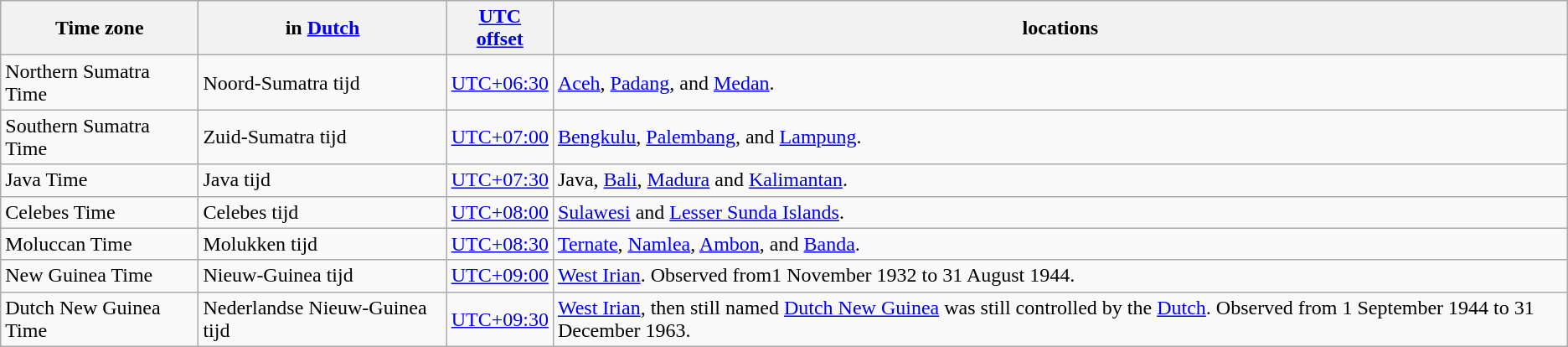<table class="wikitable sortable">
<tr>
<th>Time zone</th>
<th>in <a href='#'>Dutch</a></th>
<th><a href='#'>UTC<br>offset</a></th>
<th>locations</th>
</tr>
<tr>
<td>Northern Sumatra Time</td>
<td>Noord-Sumatra tijd</td>
<td><a href='#'>UTC+06:30</a></td>
<td><a href='#'>Aceh</a>, <a href='#'>Padang</a>, and <a href='#'>Medan</a>.</td>
</tr>
<tr>
<td>Southern Sumatra Time</td>
<td>Zuid-Sumatra tijd</td>
<td><a href='#'>UTC+07:00</a></td>
<td><a href='#'>Bengkulu</a>, <a href='#'>Palembang</a>, and <a href='#'>Lampung</a>.</td>
</tr>
<tr>
<td>Java Time</td>
<td>Java tijd</td>
<td><a href='#'>UTC+07:30</a></td>
<td>Java, <a href='#'>Bali</a>, <a href='#'>Madura</a> and <a href='#'>Kalimantan</a>.</td>
</tr>
<tr>
<td>Celebes Time</td>
<td>Celebes tijd</td>
<td><a href='#'>UTC+08:00</a></td>
<td><a href='#'>Sulawesi</a> and <a href='#'>Lesser Sunda Islands</a>.</td>
</tr>
<tr>
<td>Moluccan Time</td>
<td>Molukken tijd</td>
<td><a href='#'>UTC+08:30</a></td>
<td><a href='#'>Ternate</a>, <a href='#'>Namlea</a>, <a href='#'>Ambon</a>, and <a href='#'>Banda</a>.</td>
</tr>
<tr>
<td>New Guinea Time</td>
<td>Nieuw-Guinea tijd</td>
<td><a href='#'>UTC+09:00</a></td>
<td><a href='#'>West Irian</a>.  Observed from1 November 1932 to 31 August 1944.</td>
</tr>
<tr>
<td>Dutch New Guinea Time</td>
<td>Nederlandse Nieuw-Guinea tijd</td>
<td><a href='#'>UTC+09:30</a></td>
<td><a href='#'>West Irian</a>, then still named <a href='#'>Dutch New Guinea</a> was still controlled by the <a href='#'>Dutch</a>.  Observed from 1 September 1944 to 31 December 1963.</td>
</tr>
</table>
